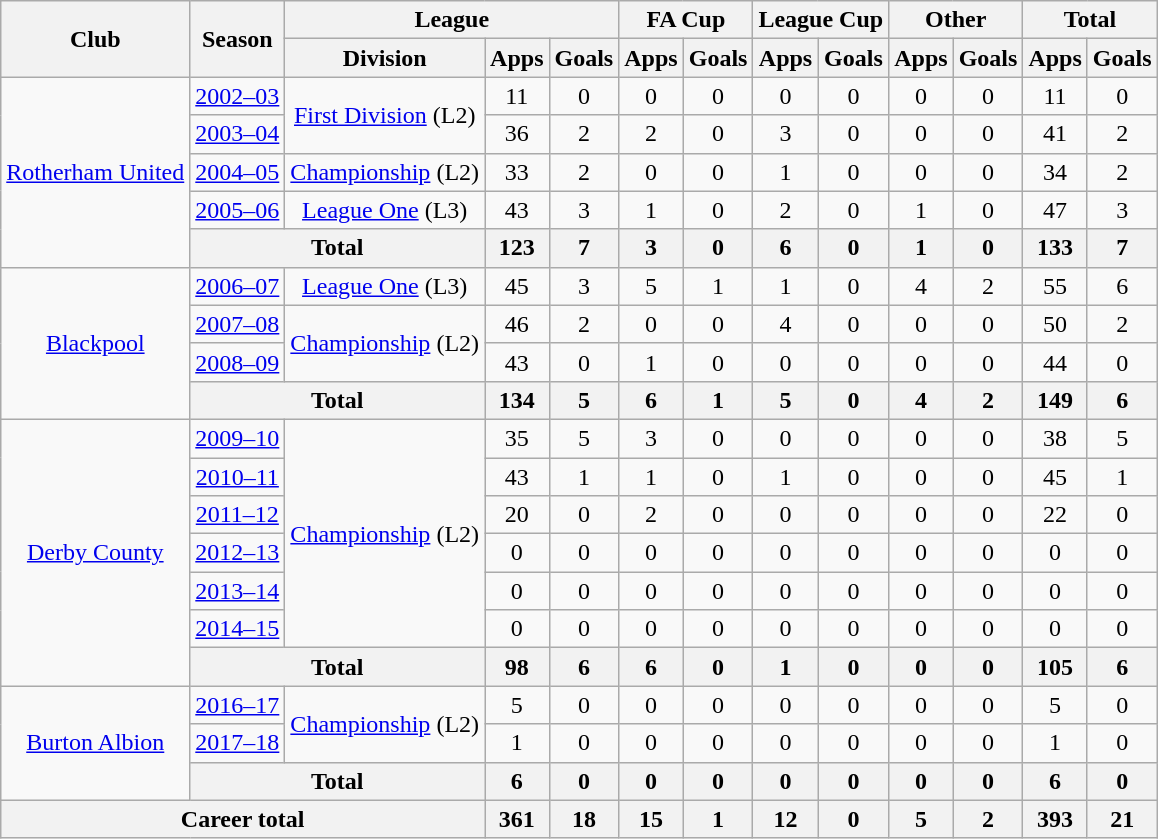<table class="wikitable" border="1" style="text-align: center;">
<tr>
<th rowspan="2">Club</th>
<th rowspan="2">Season</th>
<th colspan="3">League</th>
<th colspan="2">FA Cup</th>
<th colspan="2">League Cup</th>
<th colspan="2">Other</th>
<th colspan="2">Total</th>
</tr>
<tr>
<th>Division</th>
<th>Apps</th>
<th>Goals</th>
<th>Apps</th>
<th>Goals</th>
<th>Apps</th>
<th>Goals</th>
<th>Apps</th>
<th>Goals</th>
<th>Apps</th>
<th>Goals</th>
</tr>
<tr>
<td rowspan="5" valign="center"><a href='#'>Rotherham United</a></td>
<td><a href='#'>2002–03</a></td>
<td rowspan="2"><a href='#'>First Division</a> (L2)</td>
<td>11</td>
<td>0</td>
<td>0</td>
<td>0</td>
<td>0</td>
<td>0</td>
<td>0</td>
<td>0</td>
<td>11</td>
<td>0</td>
</tr>
<tr>
<td><a href='#'>2003–04</a></td>
<td>36</td>
<td>2</td>
<td>2</td>
<td>0</td>
<td>3</td>
<td>0</td>
<td>0</td>
<td>0</td>
<td>41</td>
<td>2</td>
</tr>
<tr>
<td><a href='#'>2004–05</a></td>
<td><a href='#'>Championship</a> (L2)</td>
<td>33</td>
<td>2</td>
<td>0</td>
<td>0</td>
<td>1</td>
<td>0</td>
<td>0</td>
<td>0</td>
<td>34</td>
<td>2</td>
</tr>
<tr>
<td><a href='#'>2005–06</a></td>
<td><a href='#'>League One</a> (L3)</td>
<td>43</td>
<td>3</td>
<td>1</td>
<td>0</td>
<td>2</td>
<td>0</td>
<td>1</td>
<td>0</td>
<td>47</td>
<td>3</td>
</tr>
<tr>
<th colspan="2">Total</th>
<th>123</th>
<th>7</th>
<th>3</th>
<th>0</th>
<th>6</th>
<th>0</th>
<th>1</th>
<th>0</th>
<th>133</th>
<th>7</th>
</tr>
<tr>
<td rowspan="4" valign="center"><a href='#'>Blackpool</a></td>
<td><a href='#'>2006–07</a></td>
<td><a href='#'>League One</a> (L3)</td>
<td>45</td>
<td>3</td>
<td>5</td>
<td>1</td>
<td>1</td>
<td>0</td>
<td>4</td>
<td>2</td>
<td>55</td>
<td>6</td>
</tr>
<tr>
<td><a href='#'>2007–08</a></td>
<td rowspan="2"><a href='#'>Championship</a> (L2)</td>
<td>46</td>
<td>2</td>
<td>0</td>
<td>0</td>
<td>4</td>
<td>0</td>
<td>0</td>
<td>0</td>
<td>50</td>
<td>2</td>
</tr>
<tr>
<td><a href='#'>2008–09</a></td>
<td>43</td>
<td>0</td>
<td>1</td>
<td>0</td>
<td>0</td>
<td>0</td>
<td>0</td>
<td>0</td>
<td>44</td>
<td>0</td>
</tr>
<tr>
<th colspan="2">Total</th>
<th>134</th>
<th>5</th>
<th>6</th>
<th>1</th>
<th>5</th>
<th>0</th>
<th>4</th>
<th>2</th>
<th>149</th>
<th>6</th>
</tr>
<tr>
<td rowspan="7" valign="center"><a href='#'>Derby County</a></td>
<td><a href='#'>2009–10</a></td>
<td rowspan="6"><a href='#'>Championship</a> (L2)</td>
<td>35</td>
<td>5</td>
<td>3</td>
<td>0</td>
<td>0</td>
<td>0</td>
<td>0</td>
<td>0</td>
<td>38</td>
<td>5</td>
</tr>
<tr>
<td><a href='#'>2010–11</a></td>
<td>43</td>
<td>1</td>
<td>1</td>
<td>0</td>
<td>1</td>
<td>0</td>
<td>0</td>
<td>0</td>
<td>45</td>
<td>1</td>
</tr>
<tr>
<td><a href='#'>2011–12</a></td>
<td>20</td>
<td>0</td>
<td>2</td>
<td>0</td>
<td>0</td>
<td>0</td>
<td>0</td>
<td>0</td>
<td>22</td>
<td>0</td>
</tr>
<tr>
<td><a href='#'>2012–13</a></td>
<td>0</td>
<td>0</td>
<td>0</td>
<td>0</td>
<td>0</td>
<td>0</td>
<td>0</td>
<td>0</td>
<td>0</td>
<td>0</td>
</tr>
<tr>
<td><a href='#'>2013–14</a></td>
<td>0</td>
<td>0</td>
<td>0</td>
<td>0</td>
<td>0</td>
<td>0</td>
<td>0</td>
<td>0</td>
<td>0</td>
<td>0</td>
</tr>
<tr>
<td><a href='#'>2014–15</a></td>
<td>0</td>
<td>0</td>
<td>0</td>
<td>0</td>
<td>0</td>
<td>0</td>
<td>0</td>
<td>0</td>
<td>0</td>
<td>0</td>
</tr>
<tr>
<th colspan="2">Total</th>
<th>98</th>
<th>6</th>
<th>6</th>
<th>0</th>
<th>1</th>
<th>0</th>
<th>0</th>
<th>0</th>
<th>105</th>
<th>6</th>
</tr>
<tr>
<td rowspan="3" valign="center"><a href='#'>Burton Albion</a></td>
<td><a href='#'>2016–17</a></td>
<td rowspan="2"><a href='#'>Championship</a> (L2)</td>
<td>5</td>
<td>0</td>
<td>0</td>
<td>0</td>
<td>0</td>
<td>0</td>
<td>0</td>
<td>0</td>
<td>5</td>
<td>0</td>
</tr>
<tr>
<td><a href='#'>2017–18</a></td>
<td>1</td>
<td>0</td>
<td>0</td>
<td>0</td>
<td>0</td>
<td>0</td>
<td>0</td>
<td>0</td>
<td>1</td>
<td>0</td>
</tr>
<tr>
<th colspan="2">Total</th>
<th>6</th>
<th>0</th>
<th>0</th>
<th>0</th>
<th>0</th>
<th>0</th>
<th>0</th>
<th>0</th>
<th>6</th>
<th>0</th>
</tr>
<tr>
<th colspan="3">Career total</th>
<th>361</th>
<th>18</th>
<th>15</th>
<th>1</th>
<th>12</th>
<th>0</th>
<th>5</th>
<th>2</th>
<th>393</th>
<th>21</th>
</tr>
</table>
